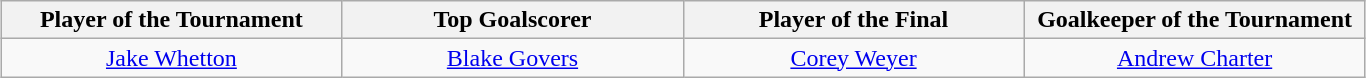<table class=wikitable style="margin:auto; text-align:center">
<tr>
<th style="width: 220px;">Player of the Tournament</th>
<th style="width: 220px;">Top Goalscorer</th>
<th style="width: 220px;">Player of the Final</th>
<th style="width: 220px;">Goalkeeper of the Tournament</th>
</tr>
<tr>
<td> <a href='#'>Jake Whetton</a></td>
<td> <a href='#'>Blake Govers</a></td>
<td> <a href='#'>Corey Weyer</a></td>
<td> <a href='#'>Andrew Charter</a></td>
</tr>
</table>
